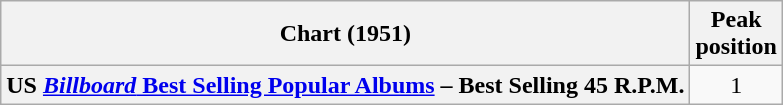<table class="wikitable plainrowheaders" style="text-align:center">
<tr>
<th scope="col">Chart (1951)</th>
<th scope="col">Peak<br>position</th>
</tr>
<tr>
<th scope="row" align="left">US <a href='#'><em>Billboard</em> Best Selling Popular Albums</a> – Best Selling 45 R.P.M.</th>
<td>1</td>
</tr>
</table>
